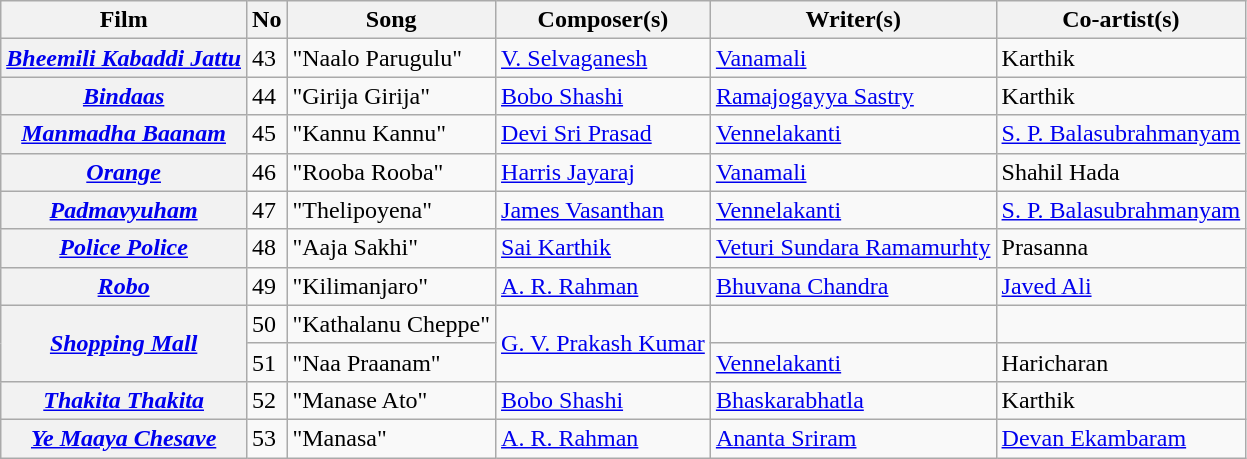<table class="wikitable sortable plainrowheaders">
<tr>
<th>Film</th>
<th>No</th>
<th>Song</th>
<th>Composer(s)</th>
<th>Writer(s)</th>
<th>Co-artist(s)</th>
</tr>
<tr>
<th><em><a href='#'>Bheemili Kabaddi Jattu</a></em></th>
<td>43</td>
<td>"Naalo Parugulu"</td>
<td><a href='#'>V. Selvaganesh</a></td>
<td><a href='#'>Vanamali</a></td>
<td>Karthik</td>
</tr>
<tr>
<th><a href='#'><em>Bindaas</em></a></th>
<td>44</td>
<td>"Girija Girija"</td>
<td><a href='#'>Bobo Shashi</a></td>
<td><a href='#'>Ramajogayya Sastry</a></td>
<td>Karthik</td>
</tr>
<tr>
<th><a href='#'><em>Manmadha Baanam</em></a></th>
<td>45</td>
<td>"Kannu Kannu"</td>
<td><a href='#'>Devi Sri Prasad</a></td>
<td><a href='#'>Vennelakanti</a></td>
<td><a href='#'>S. P. Balasubrahmanyam</a></td>
</tr>
<tr>
<th><em><a href='#'>Orange</a></em></th>
<td>46</td>
<td>"Rooba Rooba"</td>
<td><a href='#'>Harris Jayaraj</a></td>
<td><a href='#'>Vanamali</a></td>
<td>Shahil Hada</td>
</tr>
<tr>
<th><em><a href='#'>Padmavyuham</a></em></th>
<td>47</td>
<td>"Thelipoyena"</td>
<td><a href='#'>James Vasanthan</a></td>
<td><a href='#'>Vennelakanti</a></td>
<td><a href='#'>S. P. Balasubrahmanyam</a></td>
</tr>
<tr>
<th><em><a href='#'>Police Police</a></em></th>
<td>48</td>
<td>"Aaja Sakhi"</td>
<td><a href='#'>Sai Karthik</a></td>
<td><a href='#'>Veturi Sundara Ramamurhty</a></td>
<td>Prasanna</td>
</tr>
<tr>
<th><em><a href='#'>Robo</a></em></th>
<td>49</td>
<td>"Kilimanjaro"</td>
<td><a href='#'>A. R. Rahman</a></td>
<td><a href='#'>Bhuvana Chandra</a></td>
<td><a href='#'>Javed Ali</a></td>
</tr>
<tr>
<th rowspan="2"><a href='#'><em>Shopping Mall</em></a></th>
<td>50</td>
<td>"Kathalanu Cheppe"</td>
<td rowspan="2"><a href='#'>G. V. Prakash Kumar</a></td>
<td></td>
<td></td>
</tr>
<tr>
<td>51</td>
<td>"Naa Praanam"</td>
<td><a href='#'>Vennelakanti</a></td>
<td>Haricharan</td>
</tr>
<tr>
<th><em><a href='#'>Thakita Thakita</a></em></th>
<td>52</td>
<td>"Manase Ato"</td>
<td><a href='#'>Bobo Shashi</a></td>
<td><a href='#'>Bhaskarabhatla</a></td>
<td>Karthik</td>
</tr>
<tr>
<th><em><a href='#'>Ye Maaya Chesave</a></em></th>
<td>53</td>
<td>"Manasa"</td>
<td><a href='#'>A. R. Rahman</a></td>
<td><a href='#'>Ananta Sriram</a></td>
<td><a href='#'>Devan Ekambaram</a></td>
</tr>
</table>
